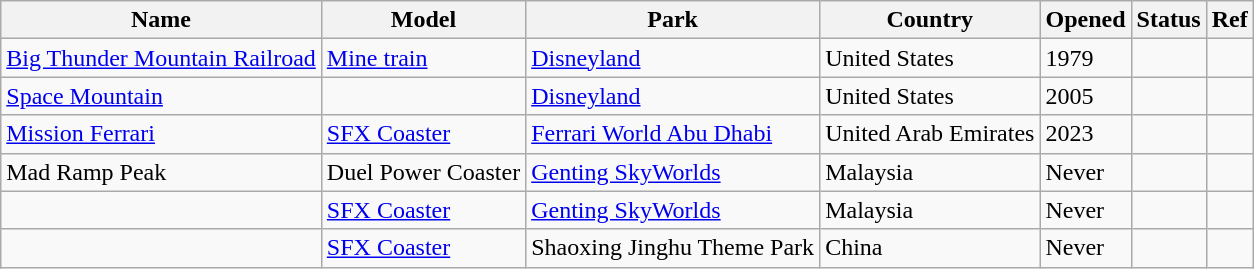<table class="wikitable sortable" or garden view>
<tr>
<th>Name</th>
<th>Model</th>
<th>Park</th>
<th>Country</th>
<th>Opened</th>
<th>Status</th>
<th class="unsortable">Ref</th>
</tr>
<tr>
<td><a href='#'>Big Thunder Mountain Railroad</a></td>
<td><a href='#'>Mine train</a></td>
<td><a href='#'>Disneyland</a></td>
<td> United States</td>
<td>1979</td>
<td></td>
<td></td>
</tr>
<tr>
<td><a href='#'>Space Mountain</a></td>
<td></td>
<td><a href='#'>Disneyland</a></td>
<td> United States</td>
<td>2005</td>
<td></td>
<td></td>
</tr>
<tr>
<td><a href='#'>Mission Ferrari</a></td>
<td><a href='#'>SFX Coaster</a></td>
<td><a href='#'>Ferrari World Abu Dhabi</a></td>
<td> United Arab Emirates</td>
<td>2023</td>
<td></td>
<td></td>
</tr>
<tr>
<td>Mad Ramp Peak</td>
<td>Duel Power Coaster</td>
<td><a href='#'>Genting SkyWorlds</a></td>
<td> Malaysia</td>
<td>Never</td>
<td></td>
<td></td>
</tr>
<tr>
<td></td>
<td><a href='#'>SFX Coaster</a></td>
<td><a href='#'>Genting SkyWorlds</a></td>
<td> Malaysia</td>
<td>Never</td>
<td></td>
<td></td>
</tr>
<tr>
<td></td>
<td><a href='#'>SFX Coaster</a></td>
<td>Shaoxing Jinghu Theme Park</td>
<td> China</td>
<td>Never</td>
<td></td>
<td></td>
</tr>
</table>
